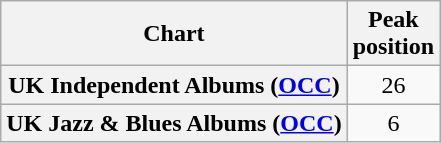<table class="wikitable plainrowheaders sortable" style="text-align:center;" border="1">
<tr>
<th scope="col">Chart</th>
<th scope="col">Peak<br>position</th>
</tr>
<tr>
<th scope="row">UK Independent Albums (<a href='#'>OCC</a>)</th>
<td>26</td>
</tr>
<tr>
<th scope="row">UK Jazz & Blues Albums (<a href='#'>OCC</a>)</th>
<td>6</td>
</tr>
</table>
